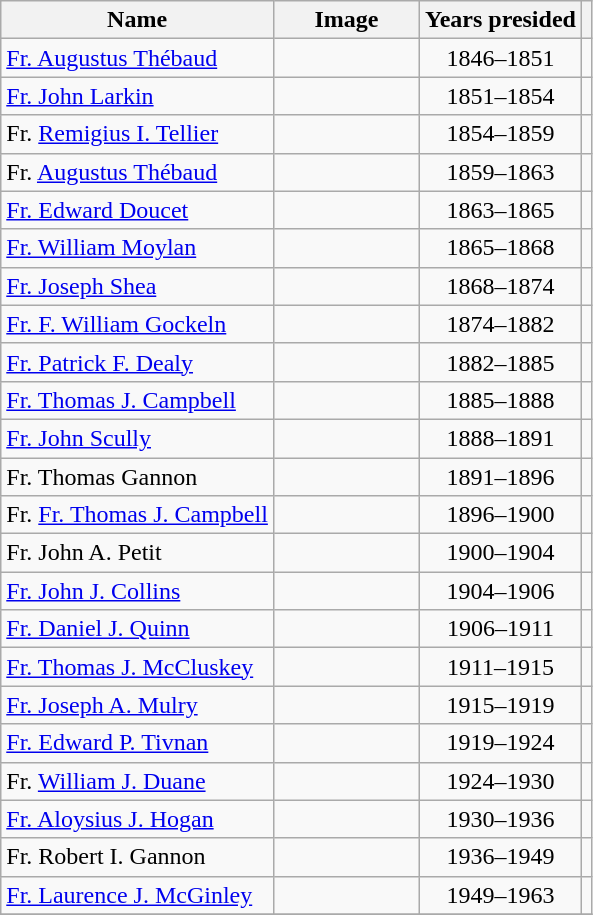<table class="wikitable sortable">
<tr>
<th>Name</th>
<th style="width:90px" class="unsortable">Image</th>
<th>Years presided</th>
<th class="unsortable"></th>
</tr>
<tr>
<td><a href='#'>Fr. Augustus Thébaud</a></td>
<td></td>
<td style="text-align:center;">1846–1851</td>
<td style="text-align:center;"></td>
</tr>
<tr>
<td><a href='#'>Fr. John Larkin</a></td>
<td></td>
<td style="text-align:center;">1851–1854</td>
<td style="text-align:center;"></td>
</tr>
<tr>
<td>Fr. <a href='#'>Remigius I. Tellier</a></td>
<td></td>
<td style="text-align:center;">1854–1859</td>
<td style="text-align:center;"></td>
</tr>
<tr>
<td>Fr. <a href='#'>Augustus Thébaud</a></td>
<td></td>
<td style="text-align:center;">1859–1863</td>
<td style="text-align:center;"></td>
</tr>
<tr>
<td><a href='#'>Fr. Edward Doucet</a></td>
<td></td>
<td style="text-align:center;">1863–1865</td>
<td style="text-align:center;"></td>
</tr>
<tr>
<td><a href='#'>Fr. William Moylan</a></td>
<td></td>
<td style="text-align:center;">1865–1868</td>
<td style="text-align:center;"></td>
</tr>
<tr>
<td><a href='#'>Fr. Joseph Shea</a></td>
<td></td>
<td style="text-align:center;">1868–1874</td>
<td style="text-align:center;"></td>
</tr>
<tr>
<td><a href='#'>Fr. F. William Gockeln</a></td>
<td></td>
<td style="text-align:center;">1874–1882</td>
<td style="text-align:center;"></td>
</tr>
<tr>
<td><a href='#'>Fr. Patrick F. Dealy</a></td>
<td></td>
<td style="text-align:center;">1882–1885</td>
<td style="text-align:center;"></td>
</tr>
<tr>
<td><a href='#'>Fr. Thomas J. Campbell</a></td>
<td></td>
<td style="text-align:center;">1885–1888</td>
<td style="text-align:center;"></td>
</tr>
<tr>
<td><a href='#'>Fr. John Scully</a></td>
<td></td>
<td style="text-align:center;">1888–1891</td>
<td style="text-align:center;"></td>
</tr>
<tr>
<td>Fr. Thomas Gannon</td>
<td style="text-align:center;"></td>
<td style="text-align:center;">1891–1896</td>
<td style="text-align:center;"></td>
</tr>
<tr>
<td>Fr. <a href='#'>Fr. Thomas J. Campbell</a></td>
<td></td>
<td style="text-align:center;">1896–1900</td>
<td style="text-align:center;"></td>
</tr>
<tr>
<td>Fr. John A. Petit</td>
<td></td>
<td style="text-align:center;">1900–1904</td>
<td style="text-align:center;"></td>
</tr>
<tr>
<td><a href='#'>Fr. John J. Collins</a></td>
<td></td>
<td style="text-align:center;">1904–1906</td>
<td style="text-align:center;"></td>
</tr>
<tr>
<td><a href='#'>Fr. Daniel J. Quinn</a></td>
<td></td>
<td style="text-align:center;">1906–1911</td>
<td style="text-align:center;"></td>
</tr>
<tr>
<td><a href='#'>Fr. Thomas J. McCluskey</a></td>
<td></td>
<td style="text-align:center;">1911–1915</td>
<td style="text-align:center;"></td>
</tr>
<tr>
<td><a href='#'>Fr. Joseph A. Mulry</a></td>
<td></td>
<td style="text-align:center;">1915–1919</td>
<td style="text-align:center;"></td>
</tr>
<tr>
<td><a href='#'>Fr. Edward P. Tivnan</a></td>
<td></td>
<td style="text-align:center;">1919–1924</td>
<td style="text-align:center;"></td>
</tr>
<tr>
<td>Fr. <a href='#'>William J. Duane</a></td>
<td></td>
<td style="text-align:center;">1924–1930</td>
<td style="text-align:center;"></td>
</tr>
<tr>
<td><a href='#'>Fr. Aloysius J. Hogan</a></td>
<td></td>
<td style="text-align:center;">1930–1936</td>
<td style="text-align:center;"></td>
</tr>
<tr>
<td>Fr. Robert I. Gannon</td>
<td></td>
<td style="text-align:center;">1936–1949</td>
<td style="text-align:center;"></td>
</tr>
<tr>
<td><a href='#'>Fr. Laurence J. McGinley</a></td>
<td></td>
<td style="text-align:center;">1949–1963</td>
<td style="text-align:center;"></td>
</tr>
<tr>
</tr>
</table>
